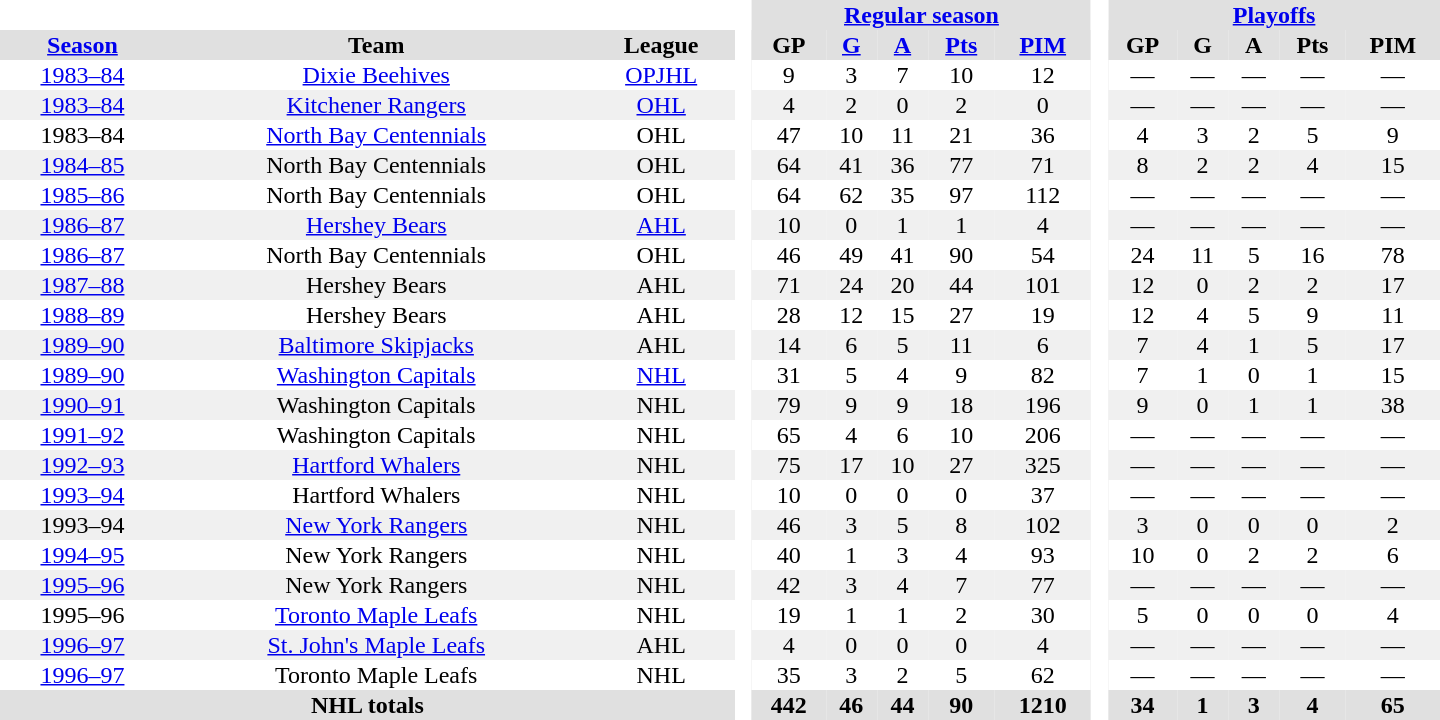<table border="0" cellpadding="1" cellspacing="0" style="text-align:center; width:60em;">
<tr style="background:#e0e0e0;">
<th colspan="3"  bgcolor="#ffffff"> </th>
<th rowspan="99" bgcolor="#ffffff"> </th>
<th colspan="5"><a href='#'>Regular season</a></th>
<th rowspan="99" bgcolor="#ffffff"> </th>
<th colspan="5"><a href='#'>Playoffs</a></th>
</tr>
<tr style="background:#e0e0e0;">
<th><a href='#'>Season</a></th>
<th>Team</th>
<th>League</th>
<th>GP</th>
<th><a href='#'>G</a></th>
<th><a href='#'>A</a></th>
<th><a href='#'>Pts</a></th>
<th><a href='#'>PIM</a></th>
<th>GP</th>
<th>G</th>
<th>A</th>
<th>Pts</th>
<th>PIM</th>
</tr>
<tr>
<td><a href='#'>1983–84</a></td>
<td><a href='#'>Dixie Beehives</a></td>
<td><a href='#'>OPJHL</a></td>
<td>9</td>
<td>3</td>
<td>7</td>
<td>10</td>
<td>12</td>
<td>—</td>
<td>—</td>
<td>—</td>
<td>—</td>
<td>—</td>
</tr>
<tr style="background:#f0f0f0;">
<td><a href='#'>1983–84</a></td>
<td><a href='#'>Kitchener Rangers</a></td>
<td><a href='#'>OHL</a></td>
<td>4</td>
<td>2</td>
<td>0</td>
<td>2</td>
<td>0</td>
<td>—</td>
<td>—</td>
<td>—</td>
<td>—</td>
<td>—</td>
</tr>
<tr>
<td>1983–84</td>
<td><a href='#'>North Bay Centennials</a></td>
<td>OHL</td>
<td>47</td>
<td>10</td>
<td>11</td>
<td>21</td>
<td>36</td>
<td>4</td>
<td>3</td>
<td>2</td>
<td>5</td>
<td>9</td>
</tr>
<tr style="background:#f0f0f0;">
<td><a href='#'>1984–85</a></td>
<td>North Bay Centennials</td>
<td>OHL</td>
<td>64</td>
<td>41</td>
<td>36</td>
<td>77</td>
<td>71</td>
<td>8</td>
<td>2</td>
<td>2</td>
<td>4</td>
<td>15</td>
</tr>
<tr>
<td><a href='#'>1985–86</a></td>
<td>North Bay Centennials</td>
<td>OHL</td>
<td>64</td>
<td>62</td>
<td>35</td>
<td>97</td>
<td>112</td>
<td>—</td>
<td>—</td>
<td>—</td>
<td>—</td>
<td>—</td>
</tr>
<tr style="background:#f0f0f0;">
<td><a href='#'>1986–87</a></td>
<td><a href='#'>Hershey Bears</a></td>
<td><a href='#'>AHL</a></td>
<td>10</td>
<td>0</td>
<td>1</td>
<td>1</td>
<td>4</td>
<td>—</td>
<td>—</td>
<td>—</td>
<td>—</td>
<td>—</td>
</tr>
<tr>
<td><a href='#'>1986–87</a></td>
<td>North Bay Centennials</td>
<td>OHL</td>
<td>46</td>
<td>49</td>
<td>41</td>
<td>90</td>
<td>54</td>
<td>24</td>
<td>11</td>
<td>5</td>
<td>16</td>
<td>78</td>
</tr>
<tr style="background:#f0f0f0;">
<td><a href='#'>1987–88</a></td>
<td>Hershey Bears</td>
<td>AHL</td>
<td>71</td>
<td>24</td>
<td>20</td>
<td>44</td>
<td>101</td>
<td>12</td>
<td>0</td>
<td>2</td>
<td>2</td>
<td>17</td>
</tr>
<tr>
<td><a href='#'>1988–89</a></td>
<td>Hershey Bears</td>
<td>AHL</td>
<td>28</td>
<td>12</td>
<td>15</td>
<td>27</td>
<td>19</td>
<td>12</td>
<td>4</td>
<td>5</td>
<td>9</td>
<td>11</td>
</tr>
<tr style="background:#f0f0f0;">
<td><a href='#'>1989–90</a></td>
<td><a href='#'>Baltimore Skipjacks</a></td>
<td>AHL</td>
<td>14</td>
<td>6</td>
<td>5</td>
<td>11</td>
<td>6</td>
<td>7</td>
<td>4</td>
<td>1</td>
<td>5</td>
<td>17</td>
</tr>
<tr>
<td><a href='#'>1989–90</a></td>
<td><a href='#'>Washington Capitals</a></td>
<td><a href='#'>NHL</a></td>
<td>31</td>
<td>5</td>
<td>4</td>
<td>9</td>
<td>82</td>
<td>7</td>
<td>1</td>
<td>0</td>
<td>1</td>
<td>15</td>
</tr>
<tr style="background:#f0f0f0;">
<td><a href='#'>1990–91</a></td>
<td>Washington Capitals</td>
<td>NHL</td>
<td>79</td>
<td>9</td>
<td>9</td>
<td>18</td>
<td>196</td>
<td>9</td>
<td>0</td>
<td>1</td>
<td>1</td>
<td>38</td>
</tr>
<tr>
<td><a href='#'>1991–92</a></td>
<td>Washington Capitals</td>
<td>NHL</td>
<td>65</td>
<td>4</td>
<td>6</td>
<td>10</td>
<td>206</td>
<td>—</td>
<td>—</td>
<td>—</td>
<td>—</td>
<td>—</td>
</tr>
<tr style="background:#f0f0f0;">
<td><a href='#'>1992–93</a></td>
<td><a href='#'>Hartford Whalers</a></td>
<td>NHL</td>
<td>75</td>
<td>17</td>
<td>10</td>
<td>27</td>
<td>325</td>
<td>—</td>
<td>—</td>
<td>—</td>
<td>—</td>
<td>—</td>
</tr>
<tr>
<td><a href='#'>1993–94</a></td>
<td>Hartford Whalers</td>
<td>NHL</td>
<td>10</td>
<td>0</td>
<td>0</td>
<td>0</td>
<td>37</td>
<td>—</td>
<td>—</td>
<td>—</td>
<td>—</td>
<td>—</td>
</tr>
<tr style="background:#f0f0f0;">
<td>1993–94</td>
<td><a href='#'>New York Rangers</a></td>
<td>NHL</td>
<td>46</td>
<td>3</td>
<td>5</td>
<td>8</td>
<td>102</td>
<td>3</td>
<td>0</td>
<td>0</td>
<td>0</td>
<td>2</td>
</tr>
<tr>
<td><a href='#'>1994–95</a></td>
<td>New York Rangers</td>
<td>NHL</td>
<td>40</td>
<td>1</td>
<td>3</td>
<td>4</td>
<td>93</td>
<td>10</td>
<td>0</td>
<td>2</td>
<td>2</td>
<td>6</td>
</tr>
<tr style="background:#f0f0f0;">
<td><a href='#'>1995–96</a></td>
<td>New York Rangers</td>
<td>NHL</td>
<td>42</td>
<td>3</td>
<td>4</td>
<td>7</td>
<td>77</td>
<td>—</td>
<td>—</td>
<td>—</td>
<td>—</td>
<td>—</td>
</tr>
<tr>
<td>1995–96</td>
<td><a href='#'>Toronto Maple Leafs</a></td>
<td>NHL</td>
<td>19</td>
<td>1</td>
<td>1</td>
<td>2</td>
<td>30</td>
<td>5</td>
<td>0</td>
<td>0</td>
<td>0</td>
<td>4</td>
</tr>
<tr style="background:#f0f0f0;">
<td><a href='#'>1996–97</a></td>
<td><a href='#'>St. John's Maple Leafs</a></td>
<td>AHL</td>
<td>4</td>
<td>0</td>
<td>0</td>
<td>0</td>
<td>4</td>
<td>—</td>
<td>—</td>
<td>—</td>
<td>—</td>
<td>—</td>
</tr>
<tr>
<td><a href='#'>1996–97</a></td>
<td>Toronto Maple Leafs</td>
<td>NHL</td>
<td>35</td>
<td>3</td>
<td>2</td>
<td>5</td>
<td>62</td>
<td>—</td>
<td>—</td>
<td>—</td>
<td>—</td>
<td>—</td>
</tr>
<tr style="background:#e0e0e0;">
<th colspan="3">NHL totals</th>
<th>442</th>
<th>46</th>
<th>44</th>
<th>90</th>
<th>1210</th>
<th>34</th>
<th>1</th>
<th>3</th>
<th>4</th>
<th>65</th>
</tr>
</table>
